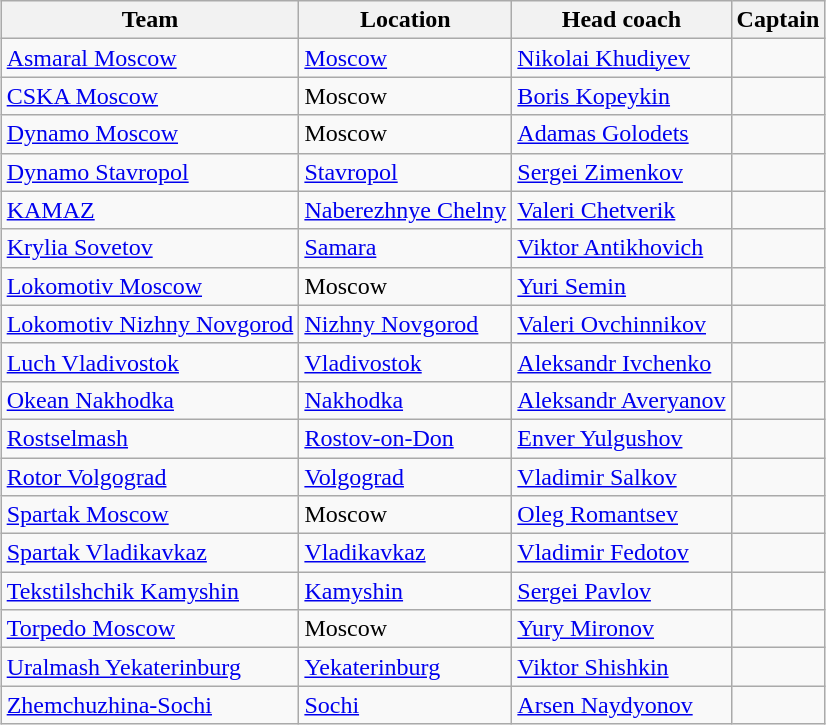<table class="wikitable sortable" style="margin:1em auto; text-align:left">
<tr>
<th>Team</th>
<th>Location</th>
<th>Head coach</th>
<th>Captain</th>
</tr>
<tr>
<td><a href='#'>Asmaral Moscow</a></td>
<td><a href='#'>Moscow</a></td>
<td><a href='#'>Nikolai Khudiyev</a></td>
<td></td>
</tr>
<tr>
<td><a href='#'>CSKA Moscow</a></td>
<td>Moscow</td>
<td><a href='#'>Boris Kopeykin</a></td>
<td></td>
</tr>
<tr>
<td><a href='#'>Dynamo Moscow</a></td>
<td>Moscow</td>
<td><a href='#'>Adamas Golodets</a></td>
<td></td>
</tr>
<tr>
<td><a href='#'>Dynamo Stavropol</a></td>
<td><a href='#'>Stavropol</a></td>
<td><a href='#'>Sergei Zimenkov</a></td>
<td></td>
</tr>
<tr>
<td><a href='#'>KAMAZ</a></td>
<td><a href='#'>Naberezhnye Chelny</a></td>
<td><a href='#'>Valeri Chetverik</a></td>
<td></td>
</tr>
<tr>
<td><a href='#'>Krylia Sovetov</a></td>
<td><a href='#'>Samara</a></td>
<td><a href='#'>Viktor Antikhovich</a></td>
<td></td>
</tr>
<tr>
<td><a href='#'>Lokomotiv Moscow</a></td>
<td>Moscow</td>
<td><a href='#'>Yuri Semin</a></td>
<td></td>
</tr>
<tr>
<td><a href='#'>Lokomotiv Nizhny Novgorod</a></td>
<td><a href='#'>Nizhny Novgorod</a></td>
<td><a href='#'>Valeri Ovchinnikov</a></td>
<td></td>
</tr>
<tr>
<td><a href='#'>Luch Vladivostok</a></td>
<td><a href='#'>Vladivostok</a></td>
<td><a href='#'>Aleksandr Ivchenko</a></td>
<td></td>
</tr>
<tr>
<td><a href='#'>Okean Nakhodka</a></td>
<td><a href='#'>Nakhodka</a></td>
<td><a href='#'>Aleksandr Averyanov</a></td>
<td></td>
</tr>
<tr>
<td><a href='#'>Rostselmash</a></td>
<td><a href='#'>Rostov-on-Don</a></td>
<td><a href='#'>Enver Yulgushov</a></td>
<td></td>
</tr>
<tr>
<td><a href='#'>Rotor Volgograd</a></td>
<td><a href='#'>Volgograd</a></td>
<td><a href='#'>Vladimir Salkov</a></td>
<td></td>
</tr>
<tr>
<td><a href='#'>Spartak Moscow</a></td>
<td>Moscow</td>
<td><a href='#'>Oleg Romantsev</a></td>
<td></td>
</tr>
<tr>
<td><a href='#'>Spartak Vladikavkaz</a></td>
<td><a href='#'>Vladikavkaz</a></td>
<td><a href='#'>Vladimir Fedotov</a></td>
<td></td>
</tr>
<tr>
<td><a href='#'>Tekstilshchik Kamyshin</a></td>
<td><a href='#'>Kamyshin</a></td>
<td><a href='#'>Sergei Pavlov</a></td>
<td></td>
</tr>
<tr>
<td><a href='#'>Torpedo Moscow</a></td>
<td>Moscow</td>
<td><a href='#'>Yury Mironov</a></td>
<td></td>
</tr>
<tr>
<td><a href='#'>Uralmash Yekaterinburg</a></td>
<td><a href='#'>Yekaterinburg</a></td>
<td><a href='#'>Viktor Shishkin</a></td>
<td></td>
</tr>
<tr>
<td><a href='#'>Zhemchuzhina-Sochi</a></td>
<td><a href='#'>Sochi</a></td>
<td><a href='#'>Arsen Naydyonov</a></td>
<td></td>
</tr>
</table>
